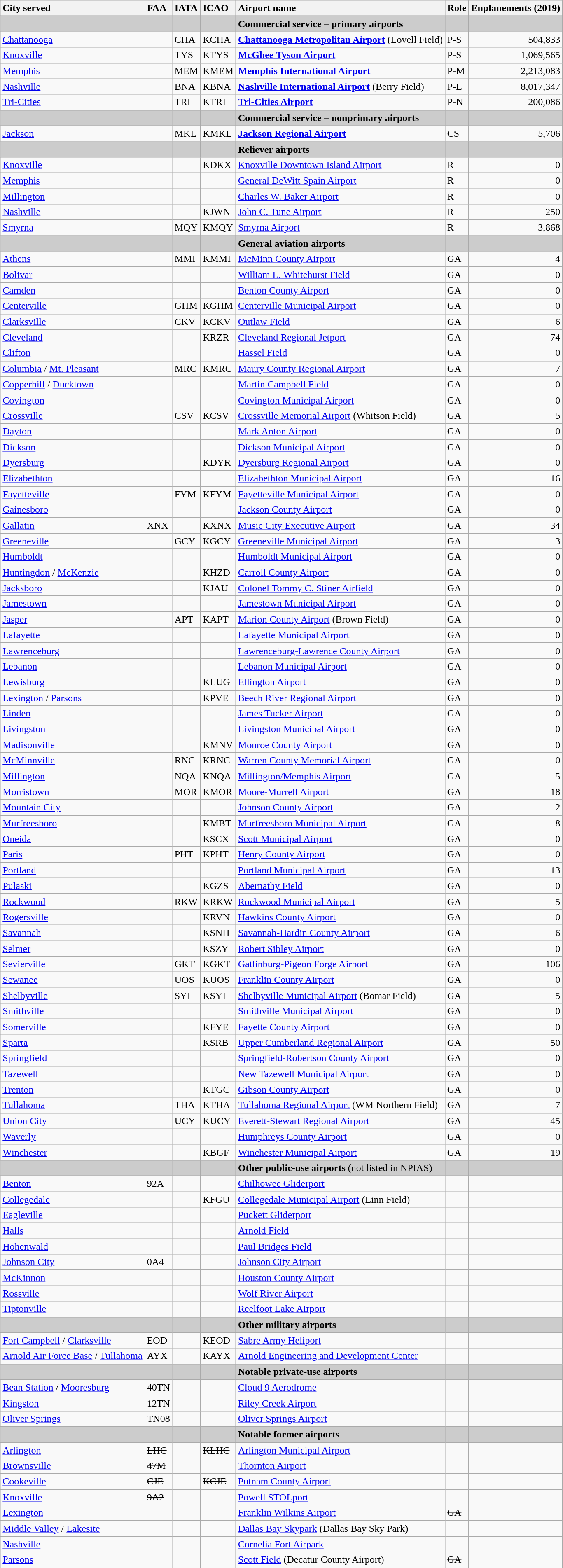<table class="wikitable sortable">
<tr valign=baseline>
<th style="white-space:nowrap; text-align:left;">City served</th>
<th style="white-space:nowrap; text-align:left;">FAA</th>
<th style="white-space:nowrap; text-align:left;">IATA</th>
<th style="white-space:nowrap; text-align:left;">ICAO</th>
<th style="white-space:nowrap; text-align:left;">Airport name</th>
<th style="white-space:nowrap; text-align:left;">Role</th>
<th style="white-space:nowrap; text-align:right;">Enplanements (2019)</th>
</tr>
<tr style="background:#CCCCCC;">
<td></td>
<td></td>
<td></td>
<td></td>
<td><strong>Commercial service – primary airports</strong></td>
<td></td>
<td><br><onlyinclude></td>
</tr>
<tr valign=top>
<td><a href='#'>Chattanooga</a></td>
<td></td>
<td>CHA</td>
<td>KCHA</td>
<td><strong><a href='#'>Chattanooga Metropolitan Airport</a></strong> (Lovell Field)</td>
<td>P-S</td>
<td align=right>504,833</td>
</tr>
<tr valign=top>
<td><a href='#'>Knoxville</a></td>
<td></td>
<td>TYS</td>
<td>KTYS</td>
<td><strong><a href='#'>McGhee Tyson Airport</a></strong></td>
<td>P-S</td>
<td align=right>1,069,565</td>
</tr>
<tr valign=top>
<td><a href='#'>Memphis</a></td>
<td></td>
<td>MEM</td>
<td>KMEM</td>
<td><strong><a href='#'>Memphis International Airport</a></strong></td>
<td>P-M</td>
<td align=right>2,213,083</td>
</tr>
<tr valign=top>
<td><a href='#'>Nashville</a></td>
<td></td>
<td>BNA</td>
<td>KBNA</td>
<td><strong><a href='#'>Nashville International Airport</a></strong> (Berry Field)</td>
<td>P-L</td>
<td align=right>8,017,347</td>
</tr>
<tr valign=top>
<td><a href='#'>Tri-Cities</a></td>
<td></td>
<td>TRI</td>
<td>KTRI</td>
<td><strong><a href='#'>Tri-Cities Airport</a></strong></td>
<td>P-N</td>
<td align=right>200,086<br></onlyinclude></td>
</tr>
<tr style="background:#CCCCCC;">
<td></td>
<td></td>
<td></td>
<td></td>
<td><strong>Commercial service – nonprimary airports</strong></td>
<td></td>
<td></td>
</tr>
<tr valign=top>
<td><a href='#'>Jackson</a></td>
<td></td>
<td>MKL</td>
<td>KMKL</td>
<td><strong><a href='#'>Jackson Regional Airport</a></strong></td>
<td>CS</td>
<td align=right>5,706</td>
</tr>
<tr style="background:#CCCCCC;">
<td></td>
<td></td>
<td></td>
<td></td>
<td><strong>Reliever airports</strong></td>
<td></td>
<td></td>
</tr>
<tr valign=top>
<td><a href='#'>Knoxville</a></td>
<td></td>
<td></td>
<td>KDKX</td>
<td><a href='#'>Knoxville Downtown Island Airport</a></td>
<td>R</td>
<td align=right>0</td>
</tr>
<tr valign=top>
<td><a href='#'>Memphis</a></td>
<td></td>
<td></td>
<td></td>
<td><a href='#'>General DeWitt Spain Airport</a></td>
<td>R</td>
<td align=right>0</td>
</tr>
<tr valign=top>
<td><a href='#'>Millington</a></td>
<td></td>
<td></td>
<td></td>
<td><a href='#'>Charles W. Baker Airport</a></td>
<td>R</td>
<td align=right>0</td>
</tr>
<tr valign=top>
<td><a href='#'>Nashville</a></td>
<td></td>
<td></td>
<td>KJWN</td>
<td><a href='#'>John C. Tune Airport</a></td>
<td>R</td>
<td align=right>250</td>
</tr>
<tr valign=top>
<td><a href='#'>Smyrna</a></td>
<td></td>
<td>MQY</td>
<td>KMQY</td>
<td><a href='#'>Smyrna Airport</a></td>
<td>R</td>
<td align=right>3,868</td>
</tr>
<tr style="background:#CCCCCC;">
<td></td>
<td></td>
<td></td>
<td></td>
<td><strong>General aviation airports</strong></td>
<td></td>
<td></td>
</tr>
<tr valign=top>
<td><a href='#'>Athens</a></td>
<td></td>
<td>MMI</td>
<td>KMMI</td>
<td><a href='#'>McMinn County Airport</a></td>
<td>GA</td>
<td align=right>4</td>
</tr>
<tr valign=top>
<td><a href='#'>Bolivar</a></td>
<td></td>
<td></td>
<td></td>
<td><a href='#'>William L. Whitehurst Field</a></td>
<td>GA</td>
<td align=right>0</td>
</tr>
<tr valign=top>
<td><a href='#'>Camden</a></td>
<td></td>
<td></td>
<td></td>
<td><a href='#'>Benton County Airport</a></td>
<td>GA</td>
<td align=right>0</td>
</tr>
<tr valign=top>
<td><a href='#'>Centerville</a></td>
<td></td>
<td>GHM</td>
<td>KGHM</td>
<td><a href='#'>Centerville Municipal Airport</a></td>
<td>GA</td>
<td align=right>0</td>
</tr>
<tr valign=top>
<td><a href='#'>Clarksville</a></td>
<td></td>
<td>CKV</td>
<td>KCKV</td>
<td><a href='#'>Outlaw Field</a></td>
<td>GA</td>
<td align=right>6</td>
</tr>
<tr valign=top>
<td><a href='#'>Cleveland</a></td>
<td></td>
<td></td>
<td>KRZR</td>
<td><a href='#'>Cleveland Regional Jetport</a></td>
<td>GA</td>
<td align=right>74</td>
</tr>
<tr valign=top>
<td><a href='#'>Clifton</a></td>
<td></td>
<td></td>
<td></td>
<td><a href='#'>Hassel Field</a></td>
<td>GA</td>
<td align=right>0</td>
</tr>
<tr valign=top>
<td><a href='#'>Columbia</a> / <a href='#'>Mt. Pleasant</a></td>
<td></td>
<td>MRC</td>
<td>KMRC</td>
<td><a href='#'>Maury County Regional Airport</a></td>
<td>GA</td>
<td align=right>7</td>
</tr>
<tr valign=top>
<td><a href='#'>Copperhill</a> / <a href='#'>Ducktown</a></td>
<td></td>
<td></td>
<td></td>
<td><a href='#'>Martin Campbell Field</a></td>
<td>GA</td>
<td align=right>0</td>
</tr>
<tr valign=top>
<td><a href='#'>Covington</a></td>
<td></td>
<td></td>
<td></td>
<td><a href='#'>Covington Municipal Airport</a></td>
<td>GA</td>
<td align=right>0</td>
</tr>
<tr valign=top>
<td><a href='#'>Crossville</a></td>
<td></td>
<td>CSV</td>
<td>KCSV</td>
<td><a href='#'>Crossville Memorial Airport</a> (Whitson Field)</td>
<td>GA</td>
<td align=right>5</td>
</tr>
<tr valign=top>
<td><a href='#'>Dayton</a></td>
<td></td>
<td></td>
<td></td>
<td><a href='#'>Mark Anton Airport</a></td>
<td>GA</td>
<td align=right>0</td>
</tr>
<tr valign=top>
<td><a href='#'>Dickson</a></td>
<td></td>
<td></td>
<td></td>
<td><a href='#'>Dickson Municipal Airport</a></td>
<td>GA</td>
<td align=right>0</td>
</tr>
<tr valign=top>
<td><a href='#'>Dyersburg</a></td>
<td></td>
<td></td>
<td>KDYR</td>
<td><a href='#'>Dyersburg Regional Airport</a></td>
<td>GA</td>
<td align=right>0</td>
</tr>
<tr valign=top>
<td><a href='#'>Elizabethton</a></td>
<td></td>
<td></td>
<td></td>
<td><a href='#'>Elizabethton Municipal Airport</a></td>
<td>GA</td>
<td align=right>16</td>
</tr>
<tr valign=top>
<td><a href='#'>Fayetteville</a></td>
<td></td>
<td>FYM</td>
<td>KFYM</td>
<td><a href='#'>Fayetteville Municipal Airport</a></td>
<td>GA</td>
<td align=right>0</td>
</tr>
<tr valign=top>
<td><a href='#'>Gainesboro</a></td>
<td></td>
<td></td>
<td></td>
<td><a href='#'>Jackson County Airport</a></td>
<td>GA</td>
<td align=right>0</td>
</tr>
<tr valign=top>
<td><a href='#'>Gallatin</a></td>
<td>XNX </td>
<td></td>
<td>KXNX</td>
<td><a href='#'>Music City Executive Airport</a></td>
<td>GA</td>
<td align=right>34</td>
</tr>
<tr valign=top>
<td><a href='#'>Greeneville</a></td>
<td></td>
<td>GCY</td>
<td>KGCY</td>
<td><a href='#'>Greeneville Municipal Airport</a></td>
<td>GA</td>
<td align=right>3</td>
</tr>
<tr valign=top>
<td><a href='#'>Humboldt</a></td>
<td></td>
<td></td>
<td></td>
<td><a href='#'>Humboldt Municipal Airport</a></td>
<td>GA</td>
<td align=right>0</td>
</tr>
<tr valign=top>
<td><a href='#'>Huntingdon</a> / <a href='#'>McKenzie</a></td>
<td></td>
<td></td>
<td>KHZD</td>
<td><a href='#'>Carroll County Airport</a></td>
<td>GA</td>
<td align=right>0</td>
</tr>
<tr valign=top>
<td><a href='#'>Jacksboro</a></td>
<td></td>
<td></td>
<td>KJAU</td>
<td><a href='#'>Colonel Tommy C. Stiner Airfield</a></td>
<td>GA</td>
<td align=right>0</td>
</tr>
<tr valign=top>
<td><a href='#'>Jamestown</a></td>
<td></td>
<td></td>
<td></td>
<td><a href='#'>Jamestown Municipal Airport</a></td>
<td>GA</td>
<td align=right>0</td>
</tr>
<tr valign=top>
<td><a href='#'>Jasper</a></td>
<td></td>
<td>APT</td>
<td>KAPT</td>
<td><a href='#'>Marion County Airport</a> (Brown Field)</td>
<td>GA</td>
<td align=right>0</td>
</tr>
<tr valign=top>
<td><a href='#'>Lafayette</a></td>
<td></td>
<td></td>
<td></td>
<td><a href='#'>Lafayette Municipal Airport</a></td>
<td>GA</td>
<td align=right>0</td>
</tr>
<tr valign=top>
<td><a href='#'>Lawrenceburg</a></td>
<td></td>
<td></td>
<td></td>
<td><a href='#'>Lawrenceburg-Lawrence County Airport</a></td>
<td>GA</td>
<td align=right>0</td>
</tr>
<tr valign=top>
<td><a href='#'>Lebanon</a></td>
<td></td>
<td></td>
<td></td>
<td><a href='#'>Lebanon Municipal Airport</a></td>
<td>GA</td>
<td align=right>0</td>
</tr>
<tr valign=top>
<td><a href='#'>Lewisburg</a></td>
<td></td>
<td></td>
<td>KLUG</td>
<td><a href='#'>Ellington Airport</a></td>
<td>GA</td>
<td align=right>0</td>
</tr>
<tr valign=top>
<td><a href='#'>Lexington</a> / <a href='#'>Parsons</a></td>
<td></td>
<td></td>
<td>KPVE</td>
<td><a href='#'>Beech River Regional Airport</a></td>
<td>GA</td>
<td align=right>0</td>
</tr>
<tr valign=top>
<td><a href='#'>Linden</a></td>
<td></td>
<td></td>
<td></td>
<td><a href='#'>James Tucker Airport</a></td>
<td>GA</td>
<td align=right>0</td>
</tr>
<tr valign=top>
<td><a href='#'>Livingston</a></td>
<td></td>
<td></td>
<td></td>
<td><a href='#'>Livingston Municipal Airport</a></td>
<td>GA</td>
<td align=right>0</td>
</tr>
<tr valign=top>
<td><a href='#'>Madisonville</a></td>
<td></td>
<td></td>
<td>KMNV</td>
<td><a href='#'>Monroe County Airport</a></td>
<td>GA</td>
<td align=right>0</td>
</tr>
<tr valign=top>
<td><a href='#'>McMinnville</a></td>
<td></td>
<td>RNC</td>
<td>KRNC</td>
<td><a href='#'>Warren County Memorial Airport</a></td>
<td>GA</td>
<td align=right>0</td>
</tr>
<tr valign=top>
<td><a href='#'>Millington</a></td>
<td></td>
<td>NQA</td>
<td>KNQA</td>
<td><a href='#'>Millington/Memphis Airport</a></td>
<td>GA</td>
<td align=right>5</td>
</tr>
<tr valign=top>
<td><a href='#'>Morristown</a></td>
<td></td>
<td>MOR</td>
<td>KMOR</td>
<td><a href='#'>Moore-Murrell Airport</a></td>
<td>GA</td>
<td align=right>18</td>
</tr>
<tr valign=top>
<td><a href='#'>Mountain City</a></td>
<td></td>
<td></td>
<td></td>
<td><a href='#'>Johnson County Airport</a></td>
<td>GA</td>
<td align=right>2</td>
</tr>
<tr valign=top>
<td><a href='#'>Murfreesboro</a></td>
<td></td>
<td></td>
<td>KMBT</td>
<td><a href='#'>Murfreesboro Municipal Airport</a></td>
<td>GA</td>
<td align=right>8</td>
</tr>
<tr valign=top>
<td><a href='#'>Oneida</a></td>
<td></td>
<td></td>
<td>KSCX</td>
<td><a href='#'>Scott Municipal Airport</a></td>
<td>GA</td>
<td align=right>0</td>
</tr>
<tr valign=top>
<td><a href='#'>Paris</a></td>
<td></td>
<td>PHT</td>
<td>KPHT</td>
<td><a href='#'>Henry County Airport</a></td>
<td>GA</td>
<td align=right>0</td>
</tr>
<tr valign=top>
<td><a href='#'>Portland</a></td>
<td></td>
<td></td>
<td></td>
<td><a href='#'>Portland Municipal Airport</a></td>
<td>GA</td>
<td align=right>13</td>
</tr>
<tr valign=top>
<td><a href='#'>Pulaski</a></td>
<td></td>
<td></td>
<td>KGZS</td>
<td><a href='#'>Abernathy Field</a></td>
<td>GA</td>
<td align=right>0</td>
</tr>
<tr valign=top>
<td><a href='#'>Rockwood</a></td>
<td></td>
<td>RKW</td>
<td>KRKW</td>
<td><a href='#'>Rockwood Municipal Airport</a></td>
<td>GA</td>
<td align=right>5</td>
</tr>
<tr valign=top>
<td><a href='#'>Rogersville</a></td>
<td></td>
<td></td>
<td>KRVN</td>
<td><a href='#'>Hawkins County Airport</a></td>
<td>GA</td>
<td align=right>0</td>
</tr>
<tr valign=top>
<td><a href='#'>Savannah</a></td>
<td></td>
<td></td>
<td>KSNH</td>
<td><a href='#'>Savannah-Hardin County Airport</a></td>
<td>GA</td>
<td align=right>6</td>
</tr>
<tr valign=top>
<td><a href='#'>Selmer</a></td>
<td></td>
<td></td>
<td>KSZY</td>
<td><a href='#'>Robert Sibley Airport</a></td>
<td>GA</td>
<td align=right>0</td>
</tr>
<tr valign=top>
<td><a href='#'>Sevierville</a></td>
<td></td>
<td>GKT</td>
<td>KGKT</td>
<td><a href='#'>Gatlinburg-Pigeon Forge Airport</a></td>
<td>GA</td>
<td align=right>106</td>
</tr>
<tr valign=top>
<td><a href='#'>Sewanee</a></td>
<td></td>
<td>UOS</td>
<td>KUOS</td>
<td><a href='#'>Franklin County Airport</a></td>
<td>GA</td>
<td align=right>0</td>
</tr>
<tr valign=top>
<td><a href='#'>Shelbyville</a></td>
<td></td>
<td>SYI</td>
<td>KSYI</td>
<td><a href='#'>Shelbyville Municipal Airport</a> (Bomar Field)</td>
<td>GA</td>
<td align=right>5</td>
</tr>
<tr valign=top>
<td><a href='#'>Smithville</a></td>
<td></td>
<td></td>
<td></td>
<td><a href='#'>Smithville Municipal Airport</a></td>
<td>GA</td>
<td align=right>0</td>
</tr>
<tr valign=top>
<td><a href='#'>Somerville</a></td>
<td></td>
<td></td>
<td>KFYE</td>
<td><a href='#'>Fayette County Airport</a></td>
<td>GA</td>
<td align=right>0</td>
</tr>
<tr valign=top>
<td><a href='#'>Sparta</a></td>
<td></td>
<td></td>
<td>KSRB</td>
<td><a href='#'>Upper Cumberland Regional Airport</a></td>
<td>GA</td>
<td align=right>50</td>
</tr>
<tr valign=top>
<td><a href='#'>Springfield</a></td>
<td></td>
<td></td>
<td></td>
<td><a href='#'>Springfield-Robertson County Airport</a></td>
<td>GA</td>
<td align=right>0</td>
</tr>
<tr valign=top>
<td><a href='#'>Tazewell</a></td>
<td></td>
<td></td>
<td></td>
<td><a href='#'>New Tazewell Municipal Airport</a></td>
<td>GA</td>
<td align=right>0</td>
</tr>
<tr valign=top>
<td><a href='#'>Trenton</a></td>
<td></td>
<td></td>
<td>KTGC</td>
<td><a href='#'>Gibson County Airport</a></td>
<td>GA</td>
<td align=right>0</td>
</tr>
<tr valign=top>
<td><a href='#'>Tullahoma</a></td>
<td></td>
<td>THA</td>
<td>KTHA</td>
<td><a href='#'>Tullahoma Regional Airport</a> (WM Northern Field)</td>
<td>GA</td>
<td align=right>7</td>
</tr>
<tr valign=top>
<td><a href='#'>Union City</a></td>
<td></td>
<td>UCY</td>
<td>KUCY</td>
<td><a href='#'>Everett-Stewart Regional Airport</a></td>
<td>GA</td>
<td align=right>45</td>
</tr>
<tr valign=top>
<td><a href='#'>Waverly</a></td>
<td></td>
<td></td>
<td></td>
<td><a href='#'>Humphreys County Airport</a></td>
<td>GA</td>
<td align=right>0</td>
</tr>
<tr valign=top>
<td><a href='#'>Winchester</a></td>
<td></td>
<td></td>
<td>KBGF</td>
<td><a href='#'>Winchester Municipal Airport</a></td>
<td>GA</td>
<td align=right>19</td>
</tr>
<tr style="background:#CCCCCC;">
<td></td>
<td></td>
<td></td>
<td></td>
<td><strong>Other public-use airports</strong> (not listed in NPIAS)</td>
<td></td>
<td></td>
</tr>
<tr valign=top>
<td><a href='#'>Benton</a></td>
<td>92A</td>
<td></td>
<td></td>
<td><a href='#'>Chilhowee Gliderport</a></td>
<td></td>
<td></td>
</tr>
<tr valign=top>
<td><a href='#'>Collegedale</a></td>
<td> </td>
<td></td>
<td>KFGU</td>
<td><a href='#'>Collegedale Municipal Airport</a> (Linn Field)</td>
<td></td>
<td></td>
</tr>
<tr valign=top>
<td><a href='#'>Eagleville</a></td>
<td></td>
<td></td>
<td></td>
<td><a href='#'>Puckett Gliderport</a></td>
<td></td>
<td></td>
</tr>
<tr valign=top>
<td><a href='#'>Halls</a></td>
<td></td>
<td></td>
<td></td>
<td><a href='#'>Arnold Field</a></td>
<td></td>
<td></td>
</tr>
<tr valign=top>
<td><a href='#'>Hohenwald</a></td>
<td></td>
<td></td>
<td></td>
<td><a href='#'>Paul Bridges Field</a></td>
<td></td>
<td></td>
</tr>
<tr valign=top>
<td><a href='#'>Johnson City</a></td>
<td>0A4</td>
<td></td>
<td></td>
<td><a href='#'>Johnson City Airport</a></td>
<td></td>
<td></td>
</tr>
<tr valign=top>
<td><a href='#'>McKinnon</a></td>
<td></td>
<td></td>
<td></td>
<td><a href='#'>Houston County Airport</a></td>
<td></td>
<td></td>
</tr>
<tr valign=top>
<td><a href='#'>Rossville</a></td>
<td></td>
<td></td>
<td></td>
<td><a href='#'>Wolf River Airport</a></td>
<td></td>
<td></td>
</tr>
<tr valign=top>
<td><a href='#'>Tiptonville</a></td>
<td></td>
<td></td>
<td></td>
<td><a href='#'>Reelfoot Lake Airport</a></td>
<td></td>
<td></td>
</tr>
<tr style="background:#CCCCCC;">
<td></td>
<td></td>
<td></td>
<td></td>
<td><strong>Other military airports</strong></td>
<td></td>
<td></td>
</tr>
<tr valign=top>
<td><a href='#'>Fort Campbell</a> / <a href='#'>Clarksville</a></td>
<td>EOD</td>
<td></td>
<td>KEOD</td>
<td><a href='#'>Sabre Army Heliport</a></td>
<td></td>
<td></td>
</tr>
<tr valign=top>
<td><a href='#'>Arnold Air Force Base</a> / <a href='#'>Tullahoma</a></td>
<td>AYX</td>
<td></td>
<td>KAYX</td>
<td><a href='#'>Arnold Engineering and Development Center</a></td>
<td></td>
<td></td>
</tr>
<tr style="background:#CCCCCC;">
<td></td>
<td></td>
<td></td>
<td></td>
<td><strong>Notable private-use airports</strong></td>
<td></td>
<td></td>
</tr>
<tr valign=top>
<td><a href='#'>Bean Station</a> / <a href='#'>Mooresburg</a></td>
<td>40TN</td>
<td></td>
<td></td>
<td><a href='#'>Cloud 9 Aerodrome</a> </td>
<td></td>
<td></td>
</tr>
<tr valign=top>
<td><a href='#'>Kingston</a></td>
<td>12TN </td>
<td></td>
<td></td>
<td><a href='#'>Riley Creek Airport</a> </td>
<td></td>
<td></td>
</tr>
<tr valign=top>
<td><a href='#'>Oliver Springs</a></td>
<td>TN08</td>
<td></td>
<td></td>
<td><a href='#'>Oliver Springs Airport</a> </td>
<td></td>
<td></td>
</tr>
<tr style="background:#CCCCCC;">
<td></td>
<td></td>
<td></td>
<td></td>
<td><strong>Notable former airports</strong></td>
<td></td>
<td></td>
</tr>
<tr valign=top>
<td><a href='#'>Arlington</a></td>
<td><s>LHC</s></td>
<td></td>
<td><s>KLHC</s></td>
<td><a href='#'>Arlington Municipal Airport</a> </td>
<td></td>
<td></td>
</tr>
<tr valign=top>
<td><a href='#'>Brownsville</a></td>
<td><s>47M</s></td>
<td></td>
<td></td>
<td><a href='#'>Thornton Airport</a> </td>
<td></td>
<td></td>
</tr>
<tr valign=top>
<td><a href='#'>Cookeville</a></td>
<td><s>CJE</s></td>
<td></td>
<td><s>KCJE</s></td>
<td><a href='#'>Putnam County Airport</a> </td>
<td></td>
<td></td>
</tr>
<tr valign=top>
<td><a href='#'>Knoxville</a></td>
<td><s>9A2</s></td>
<td></td>
<td></td>
<td><a href='#'>Powell STOLport</a> </td>
<td></td>
<td></td>
</tr>
<tr valign=top>
<td><a href='#'>Lexington</a></td>
<td><s></s></td>
<td></td>
<td></td>
<td><a href='#'>Franklin Wilkins Airport</a> </td>
<td><s>GA</s></td>
<td></td>
</tr>
<tr valign=top>
<td><a href='#'>Middle Valley</a> / <a href='#'>Lakesite</a></td>
<td><s></s></td>
<td></td>
<td></td>
<td><a href='#'>Dallas Bay Skypark</a> (Dallas Bay Sky Park) </td>
<td></td>
<td></td>
</tr>
<tr valign=top>
<td><a href='#'>Nashville</a></td>
<td><s></s></td>
<td></td>
<td></td>
<td><a href='#'>Cornelia Fort Airpark</a> </td>
<td></td>
<td></td>
</tr>
<tr valign=top>
<td><a href='#'>Parsons</a></td>
<td><s></s></td>
<td></td>
<td></td>
<td><a href='#'>Scott Field</a> (Decatur County Airport) </td>
<td><s>GA</s></td>
<td></td>
</tr>
</table>
